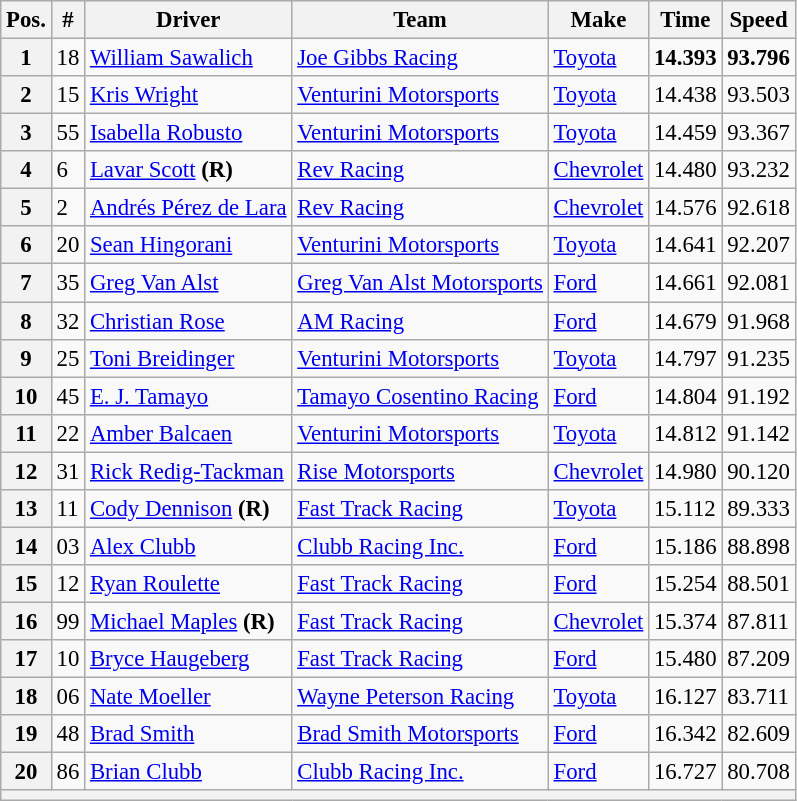<table class="wikitable" style="font-size:95%">
<tr>
<th>Pos.</th>
<th>#</th>
<th>Driver</th>
<th>Team</th>
<th>Make</th>
<th>Time</th>
<th>Speed</th>
</tr>
<tr>
<th>1</th>
<td>18</td>
<td><a href='#'>William Sawalich</a></td>
<td><a href='#'>Joe Gibbs Racing</a></td>
<td><a href='#'>Toyota</a></td>
<td><strong>14.393</strong></td>
<td><strong>93.796</strong></td>
</tr>
<tr>
<th>2</th>
<td>15</td>
<td><a href='#'>Kris Wright</a></td>
<td><a href='#'>Venturini Motorsports</a></td>
<td><a href='#'>Toyota</a></td>
<td>14.438</td>
<td>93.503</td>
</tr>
<tr>
<th>3</th>
<td>55</td>
<td><a href='#'>Isabella Robusto</a></td>
<td><a href='#'>Venturini Motorsports</a></td>
<td><a href='#'>Toyota</a></td>
<td>14.459</td>
<td>93.367</td>
</tr>
<tr>
<th>4</th>
<td>6</td>
<td><a href='#'>Lavar Scott</a> <strong>(R)</strong></td>
<td><a href='#'>Rev Racing</a></td>
<td><a href='#'>Chevrolet</a></td>
<td>14.480</td>
<td>93.232</td>
</tr>
<tr>
<th>5</th>
<td>2</td>
<td><a href='#'>Andrés Pérez de Lara</a></td>
<td><a href='#'>Rev Racing</a></td>
<td><a href='#'>Chevrolet</a></td>
<td>14.576</td>
<td>92.618</td>
</tr>
<tr>
<th>6</th>
<td>20</td>
<td><a href='#'>Sean Hingorani</a></td>
<td><a href='#'>Venturini Motorsports</a></td>
<td><a href='#'>Toyota</a></td>
<td>14.641</td>
<td>92.207</td>
</tr>
<tr>
<th>7</th>
<td>35</td>
<td><a href='#'>Greg Van Alst</a></td>
<td><a href='#'>Greg Van Alst Motorsports</a></td>
<td><a href='#'>Ford</a></td>
<td>14.661</td>
<td>92.081</td>
</tr>
<tr>
<th>8</th>
<td>32</td>
<td><a href='#'>Christian Rose</a></td>
<td><a href='#'>AM Racing</a></td>
<td><a href='#'>Ford</a></td>
<td>14.679</td>
<td>91.968</td>
</tr>
<tr>
<th>9</th>
<td>25</td>
<td><a href='#'>Toni Breidinger</a></td>
<td><a href='#'>Venturini Motorsports</a></td>
<td><a href='#'>Toyota</a></td>
<td>14.797</td>
<td>91.235</td>
</tr>
<tr>
<th>10</th>
<td>45</td>
<td><a href='#'>E. J. Tamayo</a></td>
<td><a href='#'>Tamayo Cosentino Racing</a></td>
<td><a href='#'>Ford</a></td>
<td>14.804</td>
<td>91.192</td>
</tr>
<tr>
<th>11</th>
<td>22</td>
<td><a href='#'>Amber Balcaen</a></td>
<td><a href='#'>Venturini Motorsports</a></td>
<td><a href='#'>Toyota</a></td>
<td>14.812</td>
<td>91.142</td>
</tr>
<tr>
<th>12</th>
<td>31</td>
<td><a href='#'>Rick Redig-Tackman</a></td>
<td><a href='#'>Rise Motorsports</a></td>
<td><a href='#'>Chevrolet</a></td>
<td>14.980</td>
<td>90.120</td>
</tr>
<tr>
<th>13</th>
<td>11</td>
<td><a href='#'>Cody Dennison</a> <strong>(R)</strong></td>
<td><a href='#'>Fast Track Racing</a></td>
<td><a href='#'>Toyota</a></td>
<td>15.112</td>
<td>89.333</td>
</tr>
<tr>
<th>14</th>
<td>03</td>
<td><a href='#'>Alex Clubb</a></td>
<td><a href='#'>Clubb Racing Inc.</a></td>
<td><a href='#'>Ford</a></td>
<td>15.186</td>
<td>88.898</td>
</tr>
<tr>
<th>15</th>
<td>12</td>
<td><a href='#'>Ryan Roulette</a></td>
<td><a href='#'>Fast Track Racing</a></td>
<td><a href='#'>Ford</a></td>
<td>15.254</td>
<td>88.501</td>
</tr>
<tr>
<th>16</th>
<td>99</td>
<td><a href='#'>Michael Maples</a> <strong>(R)</strong></td>
<td><a href='#'>Fast Track Racing</a></td>
<td><a href='#'>Chevrolet</a></td>
<td>15.374</td>
<td>87.811</td>
</tr>
<tr>
<th>17</th>
<td>10</td>
<td><a href='#'>Bryce Haugeberg</a></td>
<td><a href='#'>Fast Track Racing</a></td>
<td><a href='#'>Ford</a></td>
<td>15.480</td>
<td>87.209</td>
</tr>
<tr>
<th>18</th>
<td>06</td>
<td><a href='#'>Nate Moeller</a></td>
<td><a href='#'>Wayne Peterson Racing</a></td>
<td><a href='#'>Toyota</a></td>
<td>16.127</td>
<td>83.711</td>
</tr>
<tr>
<th>19</th>
<td>48</td>
<td><a href='#'>Brad Smith</a></td>
<td><a href='#'>Brad Smith Motorsports</a></td>
<td><a href='#'>Ford</a></td>
<td>16.342</td>
<td>82.609</td>
</tr>
<tr>
<th>20</th>
<td>86</td>
<td><a href='#'>Brian Clubb</a></td>
<td><a href='#'>Clubb Racing Inc.</a></td>
<td><a href='#'>Ford</a></td>
<td>16.727</td>
<td>80.708</td>
</tr>
<tr>
<th colspan="7"></th>
</tr>
</table>
